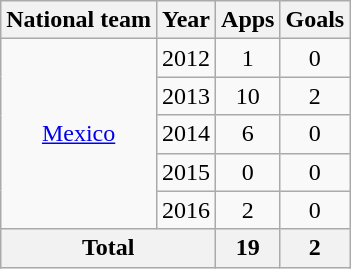<table class="wikitable" style="text-align:center">
<tr>
<th>National team</th>
<th>Year</th>
<th>Apps</th>
<th>Goals</th>
</tr>
<tr>
<td rowspan="5"><a href='#'>Mexico</a></td>
<td>2012</td>
<td>1</td>
<td>0</td>
</tr>
<tr>
<td>2013</td>
<td>10</td>
<td>2</td>
</tr>
<tr>
<td>2014</td>
<td>6</td>
<td>0</td>
</tr>
<tr>
<td>2015</td>
<td>0</td>
<td>0</td>
</tr>
<tr>
<td>2016</td>
<td>2</td>
<td>0</td>
</tr>
<tr>
<th colspan="2">Total</th>
<th>19</th>
<th>2</th>
</tr>
</table>
